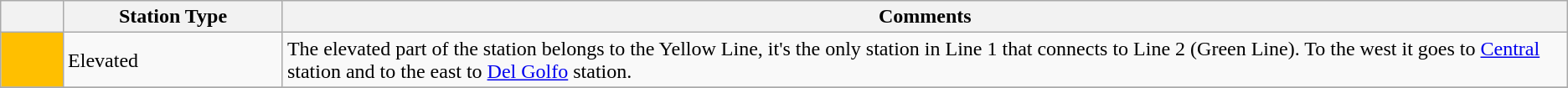<table class="wikitable">
<tr>
<th></th>
<th>Station Type</th>
<th>Comments</th>
</tr>
<tr>
<td width="4%" rowspan="1" bgcolor="#ffbf00"> </td>
<td width="14%">Elevated</td>
<td>The elevated part of the station belongs to the Yellow Line, it's the only station in Line 1 that connects to Line 2 (Green Line). To the west it goes to <a href='#'>Central</a> station and to the east to <a href='#'>Del Golfo</a> station.</td>
</tr>
<tr>
</tr>
</table>
